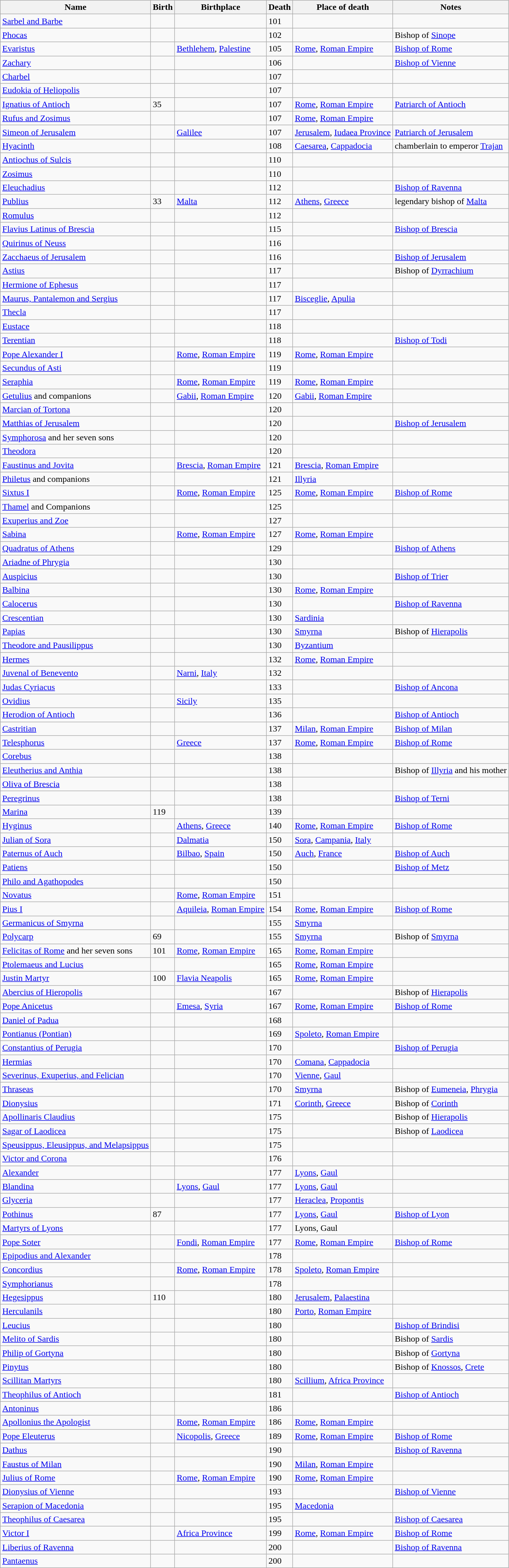<table class="wikitable sortable">
<tr>
<th>Name</th>
<th>Birth</th>
<th>Birthplace</th>
<th>Death</th>
<th>Place of death</th>
<th>Notes</th>
</tr>
<tr>
<td><a href='#'>Sarbel and Barbe</a></td>
<td> </td>
<td> </td>
<td>101</td>
<td> </td>
<td></td>
</tr>
<tr>
<td><a href='#'>Phocas</a></td>
<td> </td>
<td> </td>
<td>102</td>
<td> </td>
<td>Bishop of <a href='#'>Sinope</a></td>
</tr>
<tr>
<td><a href='#'>Evaristus</a></td>
<td> </td>
<td><a href='#'>Bethlehem</a>, <a href='#'>Palestine</a></td>
<td>105</td>
<td><a href='#'>Rome</a>, <a href='#'>Roman Empire</a></td>
<td><a href='#'>Bishop of Rome</a></td>
</tr>
<tr>
<td><a href='#'>Zachary</a></td>
<td> </td>
<td> </td>
<td>106</td>
<td> </td>
<td><a href='#'>Bishop of Vienne</a></td>
</tr>
<tr>
<td><a href='#'>Charbel</a></td>
<td> </td>
<td> </td>
<td>107</td>
<td> </td>
<td></td>
</tr>
<tr>
<td><a href='#'>Eudokia of Heliopolis</a></td>
<td> </td>
<td> </td>
<td>107</td>
<td> </td>
<td></td>
</tr>
<tr>
<td><a href='#'>Ignatius of Antioch</a></td>
<td>35</td>
<td> </td>
<td>107</td>
<td><a href='#'>Rome</a>, <a href='#'>Roman Empire</a></td>
<td><a href='#'>Patriarch of Antioch</a></td>
</tr>
<tr>
<td><a href='#'>Rufus and Zosimus</a></td>
<td> </td>
<td> </td>
<td>107</td>
<td><a href='#'>Rome</a>, <a href='#'>Roman Empire</a></td>
<td></td>
</tr>
<tr>
<td><a href='#'>Simeon of Jerusalem</a></td>
<td> </td>
<td><a href='#'>Galilee</a></td>
<td>107</td>
<td><a href='#'>Jerusalem</a>, <a href='#'>Iudaea Province</a></td>
<td><a href='#'>Patriarch of Jerusalem</a></td>
</tr>
<tr>
<td><a href='#'>Hyacinth</a></td>
<td> </td>
<td> </td>
<td>108</td>
<td><a href='#'>Caesarea</a>, <a href='#'>Cappadocia</a></td>
<td>chamberlain to emperor <a href='#'>Trajan</a></td>
</tr>
<tr>
<td><a href='#'>Antiochus of Sulcis</a></td>
<td> </td>
<td> </td>
<td>110</td>
<td> </td>
<td></td>
</tr>
<tr>
<td><a href='#'>Zosimus</a></td>
<td> </td>
<td> </td>
<td>110</td>
<td> </td>
<td></td>
</tr>
<tr>
<td><a href='#'>Eleuchadius</a></td>
<td> </td>
<td> </td>
<td>112</td>
<td> </td>
<td><a href='#'>Bishop of Ravenna</a></td>
</tr>
<tr>
<td><a href='#'>Publius</a></td>
<td>33</td>
<td><a href='#'>Malta</a></td>
<td>112</td>
<td><a href='#'>Athens</a>, <a href='#'>Greece</a></td>
<td>legendary bishop of <a href='#'>Malta</a></td>
</tr>
<tr>
<td><a href='#'>Romulus</a></td>
<td> </td>
<td> </td>
<td>112</td>
<td> </td>
<td></td>
</tr>
<tr>
<td><a href='#'>Flavius Latinus of Brescia</a></td>
<td> </td>
<td> </td>
<td>115</td>
<td> </td>
<td><a href='#'>Bishop of Brescia</a></td>
</tr>
<tr>
<td><a href='#'>Quirinus of Neuss</a></td>
<td> </td>
<td> </td>
<td>116</td>
<td> </td>
<td></td>
</tr>
<tr>
<td><a href='#'>Zacchaeus of Jerusalem</a></td>
<td> </td>
<td> </td>
<td>116</td>
<td> </td>
<td><a href='#'>Bishop of Jerusalem</a></td>
</tr>
<tr>
<td><a href='#'>Astius</a></td>
<td> </td>
<td> </td>
<td>117</td>
<td> </td>
<td>Bishop of <a href='#'>Dyrrachium</a></td>
</tr>
<tr>
<td><a href='#'>Hermione of Ephesus</a></td>
<td> </td>
<td> </td>
<td>117</td>
<td> </td>
<td></td>
</tr>
<tr>
<td><a href='#'>Maurus, Pantalemon and Sergius</a></td>
<td> </td>
<td> </td>
<td>117</td>
<td><a href='#'>Bisceglie</a>, <a href='#'>Apulia</a></td>
<td></td>
</tr>
<tr>
<td><a href='#'>Thecla</a></td>
<td> </td>
<td> </td>
<td>117</td>
<td> </td>
<td></td>
</tr>
<tr>
<td><a href='#'>Eustace</a></td>
<td> </td>
<td> </td>
<td>118</td>
<td> </td>
<td></td>
</tr>
<tr>
<td><a href='#'>Terentian</a></td>
<td> </td>
<td> </td>
<td>118</td>
<td> </td>
<td><a href='#'>Bishop of Todi</a></td>
</tr>
<tr>
<td><a href='#'>Pope Alexander I</a></td>
<td> </td>
<td><a href='#'>Rome</a>, <a href='#'>Roman Empire</a></td>
<td>119</td>
<td><a href='#'>Rome</a>, <a href='#'>Roman Empire</a></td>
<td></td>
</tr>
<tr>
<td><a href='#'>Secundus of Asti</a></td>
<td> </td>
<td> </td>
<td>119</td>
<td> </td>
<td></td>
</tr>
<tr>
<td><a href='#'>Seraphia</a></td>
<td> </td>
<td><a href='#'>Rome</a>, <a href='#'>Roman Empire</a></td>
<td>119</td>
<td><a href='#'>Rome</a>, <a href='#'>Roman Empire</a></td>
<td></td>
</tr>
<tr>
<td><a href='#'>Getulius</a> and companions</td>
<td> </td>
<td><a href='#'>Gabii</a>, <a href='#'>Roman Empire</a></td>
<td>120</td>
<td><a href='#'>Gabii</a>, <a href='#'>Roman Empire</a></td>
<td></td>
</tr>
<tr>
<td><a href='#'>Marcian of Tortona</a></td>
<td> </td>
<td> </td>
<td>120</td>
<td> </td>
<td></td>
</tr>
<tr>
<td><a href='#'>Matthias of Jerusalem</a></td>
<td> </td>
<td> </td>
<td>120</td>
<td> </td>
<td><a href='#'>Bishop of Jerusalem</a></td>
</tr>
<tr>
<td><a href='#'>Symphorosa</a> and her seven sons</td>
<td> </td>
<td> </td>
<td>120</td>
<td> </td>
<td></td>
</tr>
<tr>
<td><a href='#'>Theodora</a></td>
<td> </td>
<td> </td>
<td>120</td>
<td> </td>
<td></td>
</tr>
<tr>
<td><a href='#'>Faustinus and Jovita</a></td>
<td> </td>
<td><a href='#'>Brescia</a>, <a href='#'>Roman Empire</a></td>
<td>121</td>
<td><a href='#'>Brescia</a>, <a href='#'>Roman Empire</a></td>
<td></td>
</tr>
<tr>
<td><a href='#'>Philetus</a> and companions</td>
<td> </td>
<td> </td>
<td>121</td>
<td><a href='#'>Illyria</a></td>
<td></td>
</tr>
<tr>
<td><a href='#'>Sixtus I</a></td>
<td> </td>
<td><a href='#'>Rome</a>, <a href='#'>Roman Empire</a></td>
<td>125</td>
<td><a href='#'>Rome</a>, <a href='#'>Roman Empire</a></td>
<td><a href='#'>Bishop of Rome</a></td>
</tr>
<tr>
<td><a href='#'>Thamel</a> and Companions</td>
<td> </td>
<td> </td>
<td>125</td>
<td> </td>
<td></td>
</tr>
<tr>
<td><a href='#'>Exuperius and Zoe</a></td>
<td> </td>
<td> </td>
<td>127</td>
<td> </td>
<td></td>
</tr>
<tr>
<td><a href='#'>Sabina</a></td>
<td> </td>
<td><a href='#'>Rome</a>, <a href='#'>Roman Empire</a></td>
<td>127</td>
<td><a href='#'>Rome</a>, <a href='#'>Roman Empire</a></td>
<td></td>
</tr>
<tr>
<td><a href='#'>Quadratus of Athens</a></td>
<td> </td>
<td> </td>
<td>129</td>
<td> </td>
<td><a href='#'>Bishop of Athens</a></td>
</tr>
<tr>
<td><a href='#'>Ariadne of Phrygia</a></td>
<td> </td>
<td> </td>
<td>130</td>
<td> </td>
<td></td>
</tr>
<tr>
<td><a href='#'>Auspicius</a></td>
<td> </td>
<td> </td>
<td>130</td>
<td> </td>
<td><a href='#'>Bishop of Trier</a></td>
</tr>
<tr>
<td><a href='#'>Balbina</a></td>
<td> </td>
<td> </td>
<td>130</td>
<td><a href='#'>Rome</a>, <a href='#'>Roman Empire</a></td>
<td></td>
</tr>
<tr>
<td><a href='#'>Calocerus</a></td>
<td> </td>
<td> </td>
<td>130</td>
<td> </td>
<td><a href='#'>Bishop of Ravenna</a></td>
</tr>
<tr>
<td><a href='#'>Crescentian</a></td>
<td> </td>
<td> </td>
<td>130</td>
<td><a href='#'>Sardinia</a></td>
<td></td>
</tr>
<tr>
<td><a href='#'>Papias</a></td>
<td> </td>
<td> </td>
<td>130</td>
<td><a href='#'>Smyrna</a></td>
<td>Bishop of <a href='#'>Hierapolis</a></td>
</tr>
<tr>
<td><a href='#'>Theodore and Pausilippus</a></td>
<td> </td>
<td> </td>
<td>130</td>
<td><a href='#'>Byzantium</a></td>
<td></td>
</tr>
<tr>
<td><a href='#'>Hermes</a></td>
<td> </td>
<td> </td>
<td>132</td>
<td><a href='#'>Rome</a>, <a href='#'>Roman Empire</a></td>
<td></td>
</tr>
<tr>
<td><a href='#'>Juvenal of Benevento</a></td>
<td> </td>
<td><a href='#'>Narni</a>, <a href='#'>Italy</a></td>
<td>132</td>
<td> </td>
<td></td>
</tr>
<tr>
<td><a href='#'>Judas Cyriacus</a></td>
<td> </td>
<td> </td>
<td>133</td>
<td> </td>
<td><a href='#'>Bishop of Ancona</a></td>
</tr>
<tr>
<td><a href='#'>Ovidius</a></td>
<td> </td>
<td><a href='#'>Sicily</a></td>
<td>135</td>
<td> </td>
<td></td>
</tr>
<tr>
<td><a href='#'>Herodion of Antioch</a></td>
<td> </td>
<td> </td>
<td>136</td>
<td> </td>
<td><a href='#'>Bishop of Antioch</a></td>
</tr>
<tr>
<td><a href='#'>Castritian</a></td>
<td> </td>
<td> </td>
<td>137</td>
<td><a href='#'>Milan</a>, <a href='#'>Roman Empire</a></td>
<td><a href='#'>Bishop of Milan</a></td>
</tr>
<tr>
<td><a href='#'>Telesphorus</a></td>
<td> </td>
<td><a href='#'>Greece</a></td>
<td>137</td>
<td><a href='#'>Rome</a>, <a href='#'>Roman Empire</a></td>
<td><a href='#'>Bishop of Rome</a></td>
</tr>
<tr>
<td><a href='#'>Corebus</a></td>
<td> </td>
<td> </td>
<td>138</td>
<td> </td>
<td></td>
</tr>
<tr>
<td><a href='#'>Eleutherius and Anthia</a></td>
<td> </td>
<td> </td>
<td>138</td>
<td> </td>
<td>Bishop of <a href='#'>Illyria</a> and his mother</td>
</tr>
<tr>
<td><a href='#'>Oliva of Brescia</a></td>
<td> </td>
<td> </td>
<td>138</td>
<td> </td>
<td></td>
</tr>
<tr>
<td><a href='#'>Peregrinus</a></td>
<td> </td>
<td> </td>
<td>138</td>
<td> </td>
<td><a href='#'>Bishop of Terni</a></td>
</tr>
<tr>
<td><a href='#'>Marina</a></td>
<td>119</td>
<td> </td>
<td>139</td>
<td> </td>
<td></td>
</tr>
<tr>
<td><a href='#'>Hyginus</a></td>
<td> </td>
<td><a href='#'>Athens</a>, <a href='#'>Greece</a></td>
<td>140</td>
<td><a href='#'>Rome</a>, <a href='#'>Roman Empire</a></td>
<td><a href='#'>Bishop of Rome</a></td>
</tr>
<tr>
<td><a href='#'>Julian of Sora</a></td>
<td> </td>
<td><a href='#'>Dalmatia</a></td>
<td>150</td>
<td><a href='#'>Sora</a>, <a href='#'>Campania</a>, <a href='#'>Italy</a></td>
<td></td>
</tr>
<tr>
<td><a href='#'>Paternus of Auch</a></td>
<td> </td>
<td><a href='#'>Bilbao</a>, <a href='#'>Spain</a></td>
<td>150</td>
<td><a href='#'>Auch</a>, <a href='#'>France</a></td>
<td><a href='#'>Bishop of Auch</a></td>
</tr>
<tr>
<td><a href='#'>Patiens</a></td>
<td> </td>
<td> </td>
<td>150</td>
<td> </td>
<td><a href='#'>Bishop of Metz</a></td>
</tr>
<tr>
<td><a href='#'>Philo and Agathopodes</a></td>
<td> </td>
<td> </td>
<td>150</td>
<td> </td>
<td></td>
</tr>
<tr>
<td><a href='#'>Novatus</a></td>
<td> </td>
<td><a href='#'>Rome</a>, <a href='#'>Roman Empire</a></td>
<td>151</td>
<td> </td>
<td></td>
</tr>
<tr>
<td><a href='#'>Pius I</a></td>
<td> </td>
<td><a href='#'>Aquileia</a>, <a href='#'>Roman Empire</a></td>
<td>154</td>
<td><a href='#'>Rome</a>, <a href='#'>Roman Empire</a></td>
<td><a href='#'>Bishop of Rome</a></td>
</tr>
<tr>
<td><a href='#'>Germanicus of Smyrna</a></td>
<td> </td>
<td> </td>
<td>155</td>
<td><a href='#'>Smyrna</a></td>
<td></td>
</tr>
<tr>
<td><a href='#'>Polycarp</a></td>
<td>69</td>
<td> </td>
<td>155</td>
<td><a href='#'>Smyrna</a></td>
<td>Bishop of <a href='#'>Smyrna</a></td>
</tr>
<tr>
<td><a href='#'>Felicitas of Rome</a> and her seven sons</td>
<td>101</td>
<td><a href='#'>Rome</a>, <a href='#'>Roman Empire</a></td>
<td>165</td>
<td><a href='#'>Rome</a>, <a href='#'>Roman Empire</a></td>
<td></td>
</tr>
<tr>
<td><a href='#'>Ptolemaeus and Lucius</a></td>
<td> </td>
<td> </td>
<td>165</td>
<td><a href='#'>Rome</a>, <a href='#'>Roman Empire</a></td>
<td></td>
</tr>
<tr>
<td><a href='#'>Justin Martyr</a></td>
<td>100</td>
<td><a href='#'>Flavia Neapolis</a></td>
<td>165</td>
<td><a href='#'>Rome</a>, <a href='#'>Roman Empire</a></td>
<td></td>
</tr>
<tr>
<td><a href='#'>Abercius of Hieropolis</a></td>
<td> </td>
<td> </td>
<td>167</td>
<td> </td>
<td>Bishop of <a href='#'>Hierapolis</a></td>
</tr>
<tr>
<td><a href='#'>Pope Anicetus</a></td>
<td> </td>
<td><a href='#'>Emesa</a>, <a href='#'>Syria</a></td>
<td>167</td>
<td><a href='#'>Rome</a>, <a href='#'>Roman Empire</a></td>
<td><a href='#'>Bishop of Rome</a></td>
</tr>
<tr>
<td><a href='#'>Daniel of Padua</a></td>
<td> </td>
<td> </td>
<td>168</td>
<td> </td>
<td></td>
</tr>
<tr>
<td><a href='#'>Pontianus (Pontian)</a></td>
<td> </td>
<td> </td>
<td>169</td>
<td><a href='#'>Spoleto</a>, <a href='#'>Roman Empire</a></td>
<td></td>
</tr>
<tr>
<td><a href='#'>Constantius of Perugia</a></td>
<td> </td>
<td> </td>
<td>170</td>
<td> </td>
<td><a href='#'>Bishop of Perugia</a></td>
</tr>
<tr>
<td><a href='#'>Hermias</a></td>
<td> </td>
<td> </td>
<td>170</td>
<td><a href='#'>Comana</a>, <a href='#'>Cappadocia</a></td>
<td></td>
</tr>
<tr>
<td><a href='#'>Severinus, Exuperius, and Felician</a></td>
<td> </td>
<td> </td>
<td>170</td>
<td><a href='#'>Vienne</a>, <a href='#'>Gaul</a></td>
<td></td>
</tr>
<tr>
<td><a href='#'>Thraseas</a></td>
<td> </td>
<td> </td>
<td>170</td>
<td><a href='#'>Smyrna</a></td>
<td>Bishop of <a href='#'>Eumeneia</a>, <a href='#'>Phrygia</a></td>
</tr>
<tr>
<td><a href='#'>Dionysius</a></td>
<td> </td>
<td> </td>
<td>171</td>
<td><a href='#'>Corinth</a>, <a href='#'>Greece</a></td>
<td>Bishop of <a href='#'>Corinth</a></td>
</tr>
<tr>
<td><a href='#'>Apollinaris Claudius</a></td>
<td> </td>
<td> </td>
<td>175</td>
<td> </td>
<td>Bishop of <a href='#'>Hierapolis</a></td>
</tr>
<tr>
<td><a href='#'>Sagar of Laodicea</a></td>
<td> </td>
<td> </td>
<td>175</td>
<td> </td>
<td>Bishop of <a href='#'>Laodicea</a></td>
</tr>
<tr>
<td><a href='#'>Speusippus, Eleusippus, and Melapsippus</a></td>
<td> </td>
<td> </td>
<td>175</td>
<td> </td>
<td></td>
</tr>
<tr>
<td><a href='#'>Victor and Corona</a></td>
<td> </td>
<td> </td>
<td>176</td>
<td> </td>
<td></td>
</tr>
<tr>
<td><a href='#'>Alexander</a></td>
<td> </td>
<td> </td>
<td>177</td>
<td><a href='#'>Lyons</a>, <a href='#'>Gaul</a></td>
<td></td>
</tr>
<tr>
<td><a href='#'>Blandina</a></td>
<td> </td>
<td><a href='#'>Lyons</a>, <a href='#'>Gaul</a></td>
<td>177</td>
<td><a href='#'>Lyons</a>, <a href='#'>Gaul</a></td>
<td></td>
</tr>
<tr>
<td><a href='#'>Glyceria</a></td>
<td> </td>
<td> </td>
<td>177</td>
<td><a href='#'>Heraclea</a>, <a href='#'>Propontis</a></td>
<td></td>
</tr>
<tr>
<td><a href='#'>Pothinus</a></td>
<td>87</td>
<td> </td>
<td>177</td>
<td><a href='#'>Lyons</a>, <a href='#'>Gaul</a></td>
<td><a href='#'>Bishop of Lyon</a></td>
</tr>
<tr>
<td><a href='#'>Martyrs of Lyons</a></td>
<td></td>
<td> </td>
<td>177</td>
<td>Lyons, Gaul</td>
</tr>
<tr>
<td><a href='#'>Pope Soter</a></td>
<td> </td>
<td><a href='#'>Fondi</a>, <a href='#'>Roman Empire</a></td>
<td>177</td>
<td><a href='#'>Rome</a>, <a href='#'>Roman Empire</a></td>
<td><a href='#'>Bishop of Rome</a></td>
</tr>
<tr>
<td><a href='#'>Epipodius and Alexander</a></td>
<td> </td>
<td> </td>
<td>178</td>
<td> </td>
<td></td>
</tr>
<tr>
<td><a href='#'>Concordius</a></td>
<td> </td>
<td><a href='#'>Rome</a>, <a href='#'>Roman Empire</a></td>
<td>178</td>
<td><a href='#'>Spoleto</a>, <a href='#'>Roman Empire</a></td>
<td></td>
</tr>
<tr>
<td><a href='#'>Symphorianus</a></td>
<td> </td>
<td> </td>
<td>178</td>
<td> </td>
<td></td>
</tr>
<tr>
<td><a href='#'>Hegesippus</a></td>
<td>110</td>
<td> </td>
<td>180</td>
<td><a href='#'>Jerusalem</a>, <a href='#'>Palaestina</a></td>
<td></td>
</tr>
<tr>
<td><a href='#'>Herculanils</a></td>
<td> </td>
<td> </td>
<td>180</td>
<td><a href='#'>Porto</a>, <a href='#'>Roman Empire</a></td>
<td></td>
</tr>
<tr>
<td><a href='#'>Leucius</a></td>
<td> </td>
<td> </td>
<td>180</td>
<td> </td>
<td><a href='#'>Bishop of Brindisi</a></td>
</tr>
<tr>
<td><a href='#'>Melito of Sardis</a></td>
<td> </td>
<td> </td>
<td>180</td>
<td> </td>
<td>Bishop of <a href='#'>Sardis</a></td>
</tr>
<tr>
<td><a href='#'>Philip of Gortyna</a></td>
<td> </td>
<td> </td>
<td>180</td>
<td> </td>
<td>Bishop of <a href='#'>Gortyna</a></td>
</tr>
<tr>
<td><a href='#'>Pinytus</a></td>
<td> </td>
<td> </td>
<td>180</td>
<td> </td>
<td>Bishop of <a href='#'>Knossos</a>, <a href='#'>Crete</a></td>
</tr>
<tr>
<td><a href='#'>Scillitan Martyrs</a></td>
<td> </td>
<td> </td>
<td>180</td>
<td><a href='#'>Scillium</a>, <a href='#'>Africa Province</a></td>
<td></td>
</tr>
<tr>
<td><a href='#'>Theophilus of Antioch</a></td>
<td> </td>
<td> </td>
<td>181</td>
<td> </td>
<td><a href='#'>Bishop of Antioch</a></td>
</tr>
<tr>
<td><a href='#'>Antoninus</a></td>
<td> </td>
<td> </td>
<td>186</td>
<td> </td>
<td></td>
</tr>
<tr>
<td><a href='#'>Apollonius the Apologist</a></td>
<td> </td>
<td><a href='#'>Rome</a>, <a href='#'>Roman Empire</a></td>
<td>186</td>
<td><a href='#'>Rome</a>, <a href='#'>Roman Empire</a></td>
<td></td>
</tr>
<tr>
<td><a href='#'>Pope Eleuterus</a></td>
<td> </td>
<td><a href='#'>Nicopolis</a>, <a href='#'>Greece</a></td>
<td>189</td>
<td><a href='#'>Rome</a>, <a href='#'>Roman Empire</a></td>
<td><a href='#'>Bishop of Rome</a></td>
</tr>
<tr>
<td><a href='#'>Dathus</a></td>
<td> </td>
<td> </td>
<td>190</td>
<td> </td>
<td><a href='#'>Bishop of Ravenna</a></td>
</tr>
<tr>
<td><a href='#'>Faustus of Milan</a></td>
<td> </td>
<td> </td>
<td>190</td>
<td><a href='#'>Milan</a>, <a href='#'>Roman Empire</a></td>
<td></td>
</tr>
<tr>
<td><a href='#'>Julius of Rome</a></td>
<td> </td>
<td><a href='#'>Rome</a>, <a href='#'>Roman Empire</a></td>
<td>190</td>
<td><a href='#'>Rome</a>, <a href='#'>Roman Empire</a></td>
<td></td>
</tr>
<tr>
<td><a href='#'>Dionysius of Vienne</a></td>
<td> </td>
<td> </td>
<td>193</td>
<td> </td>
<td><a href='#'>Bishop of Vienne</a></td>
</tr>
<tr>
<td><a href='#'>Serapion of Macedonia</a></td>
<td> </td>
<td> </td>
<td>195</td>
<td><a href='#'>Macedonia</a></td>
<td></td>
</tr>
<tr>
<td><a href='#'>Theophilus of Caesarea</a></td>
<td> </td>
<td> </td>
<td>195</td>
<td> </td>
<td><a href='#'>Bishop of Caesarea</a></td>
</tr>
<tr>
<td><a href='#'>Victor I</a></td>
<td> </td>
<td><a href='#'>Africa Province</a></td>
<td>199</td>
<td><a href='#'>Rome</a>, <a href='#'>Roman Empire</a></td>
<td><a href='#'>Bishop of Rome</a></td>
</tr>
<tr>
<td><a href='#'>Liberius of Ravenna</a></td>
<td> </td>
<td> </td>
<td>200</td>
<td> </td>
<td><a href='#'>Bishop of Ravenna</a></td>
</tr>
<tr>
<td><a href='#'>Pantaenus</a></td>
<td> </td>
<td> </td>
<td>200</td>
<td> </td>
<td></td>
</tr>
</table>
